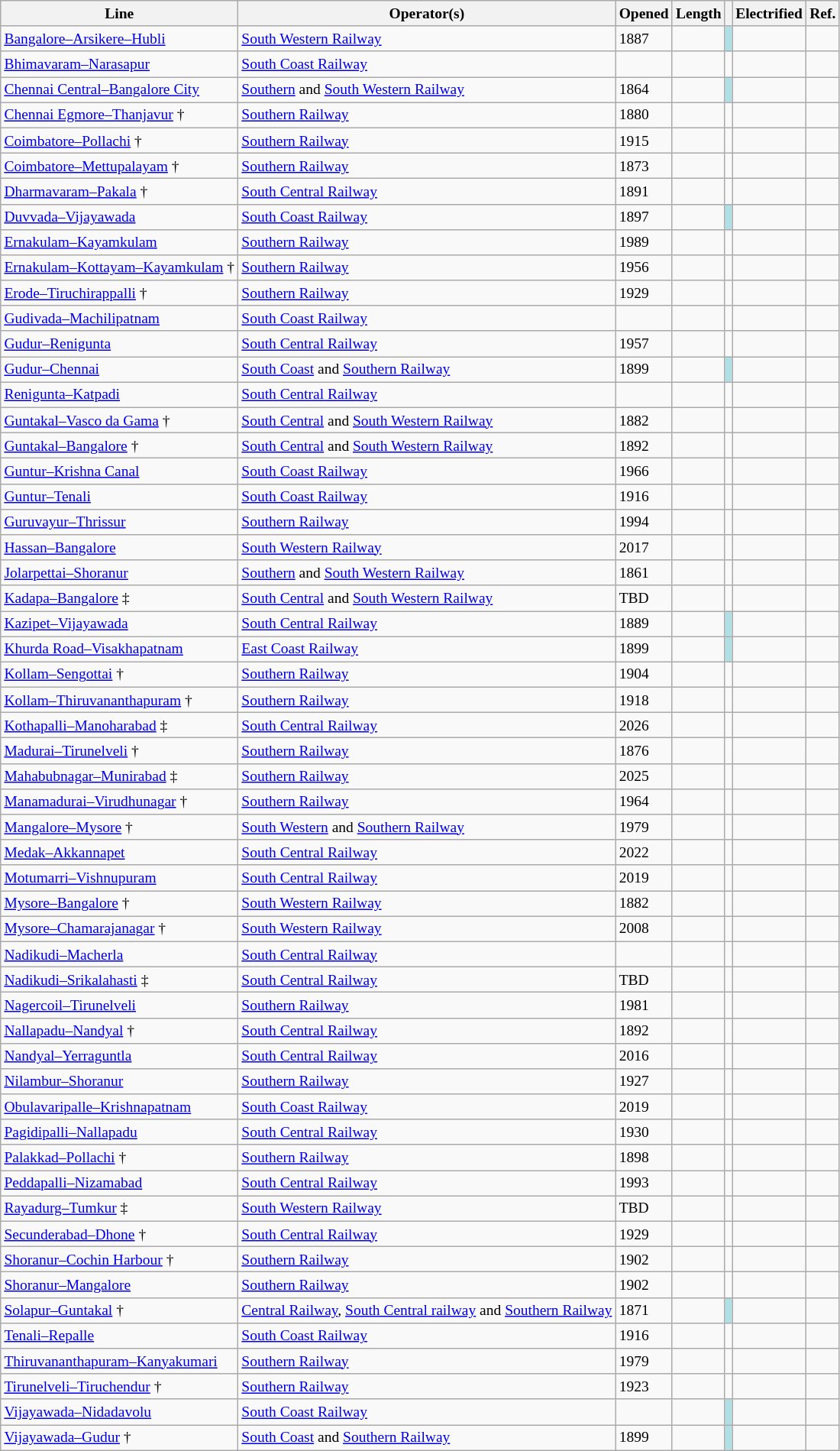<table class="wikitable sortable" style="font-size:small;">
<tr>
<th>Line</th>
<th>Operator(s)</th>
<th>Opened</th>
<th>Length</th>
<th></th>
<th>Electrified</th>
<th>Ref.</th>
</tr>
<tr>
<td><a href='#'>Bangalore–Arsikere–Hubli</a></td>
<td><a href='#'>South Western Railway</a></td>
<td>1887</td>
<td></td>
<td style="background-color:#B0E0E6";></td>
<td></td>
<td></td>
</tr>
<tr>
<td><a href='#'>Bhimavaram–Narasapur</a></td>
<td><a href='#'>South Coast Railway</a></td>
<td></td>
<td></td>
<td></td>
<td></td>
<td></td>
</tr>
<tr>
<td><a href='#'>Chennai Central–Bangalore City</a></td>
<td><a href='#'>Southern</a> and <a href='#'>South Western Railway</a></td>
<td>1864</td>
<td></td>
<td style="background-color:#B0E0E6";></td>
<td></td>
<td></td>
</tr>
<tr>
<td><a href='#'>Chennai Egmore–Thanjavur</a> †</td>
<td><a href='#'>Southern Railway</a></td>
<td>1880</td>
<td></td>
<td></td>
<td></td>
<td></td>
</tr>
<tr>
<td><a href='#'>Coimbatore–Pollachi</a> †</td>
<td><a href='#'>Southern Railway</a></td>
<td>1915</td>
<td></td>
<td></td>
<td></td>
<td></td>
</tr>
<tr>
<td><a href='#'>Coimbatore–Mettupalayam</a> †</td>
<td><a href='#'>Southern Railway</a></td>
<td>1873</td>
<td></td>
<td></td>
<td></td>
<td></td>
</tr>
<tr>
<td><a href='#'>Dharmavaram–Pakala</a> †</td>
<td><a href='#'>South Central Railway</a></td>
<td>1891</td>
<td></td>
<td></td>
<td></td>
<td></td>
</tr>
<tr>
<td><a href='#'>Duvvada–Vijayawada</a></td>
<td><a href='#'>South Coast Railway</a></td>
<td>1897</td>
<td></td>
<td style="background-color:#B0E0E6";></td>
<td></td>
<td></td>
</tr>
<tr>
<td><a href='#'>Ernakulam–Kayamkulam</a></td>
<td><a href='#'>Southern Railway</a></td>
<td>1989</td>
<td></td>
<td></td>
<td></td>
<td></td>
</tr>
<tr>
<td><a href='#'>Ernakulam–Kottayam–Kayamkulam</a> †</td>
<td><a href='#'>Southern Railway</a></td>
<td>1956</td>
<td></td>
<td></td>
<td></td>
<td></td>
</tr>
<tr>
<td><a href='#'>Erode–Tiruchirappalli</a> †</td>
<td><a href='#'>Southern Railway</a></td>
<td>1929</td>
<td></td>
<td></td>
<td></td>
<td></td>
</tr>
<tr>
<td><a href='#'>Gudivada–Machilipatnam</a></td>
<td><a href='#'>South Coast Railway</a></td>
<td></td>
<td></td>
<td></td>
<td></td>
<td></td>
</tr>
<tr>
<td><a href='#'>Gudur–Renigunta</a></td>
<td><a href='#'>South Central Railway</a></td>
<td>1957</td>
<td></td>
<td></td>
<td></td>
<td></td>
</tr>
<tr>
<td><a href='#'>Gudur–Chennai</a></td>
<td><a href='#'>South Coast</a> and <a href='#'>Southern Railway</a></td>
<td>1899</td>
<td></td>
<td style="background-color:#B0E0E6";></td>
<td></td>
<td></td>
</tr>
<tr>
<td><a href='#'>Renigunta–Katpadi</a></td>
<td><a href='#'>South Central Railway</a></td>
<td></td>
<td></td>
<td></td>
<td></td>
<td></td>
</tr>
<tr>
<td><a href='#'>Guntakal–Vasco da Gama</a> †</td>
<td><a href='#'>South Central</a> and <a href='#'>South Western Railway</a></td>
<td>1882</td>
<td></td>
<td></td>
<td></td>
<td></td>
</tr>
<tr>
<td><a href='#'>Guntakal–Bangalore</a> †</td>
<td><a href='#'>South Central</a> and <a href='#'>South Western Railway</a></td>
<td>1892</td>
<td></td>
<td></td>
<td></td>
<td></td>
</tr>
<tr>
<td><a href='#'>Guntur–Krishna Canal</a></td>
<td><a href='#'>South Coast Railway</a></td>
<td>1966</td>
<td></td>
<td></td>
<td></td>
<td></td>
</tr>
<tr>
<td><a href='#'>Guntur–Tenali</a></td>
<td><a href='#'>South Coast Railway</a></td>
<td>1916</td>
<td></td>
<td></td>
<td></td>
<td></td>
</tr>
<tr>
<td><a href='#'>Guruvayur–Thrissur</a></td>
<td><a href='#'>Southern Railway</a></td>
<td>1994</td>
<td></td>
<td></td>
<td></td>
<td></td>
</tr>
<tr>
<td><a href='#'>Hassan–Bangalore</a></td>
<td><a href='#'>South Western Railway</a></td>
<td>2017</td>
<td></td>
<td></td>
<td></td>
<td></td>
</tr>
<tr>
<td><a href='#'>Jolarpettai–Shoranur</a></td>
<td><a href='#'>Southern</a> and <a href='#'>South Western Railway</a></td>
<td>1861</td>
<td></td>
<td></td>
<td></td>
<td></td>
</tr>
<tr>
<td><a href='#'>Kadapa–Bangalore</a> ‡</td>
<td><a href='#'>South Central</a> and <a href='#'>South Western Railway</a></td>
<td>TBD</td>
<td></td>
<td></td>
<td></td>
<td></td>
</tr>
<tr>
<td><a href='#'>Kazipet–Vijayawada</a></td>
<td><a href='#'>South Central Railway</a></td>
<td>1889</td>
<td></td>
<td style="background-color:#B0E0E6";></td>
<td></td>
<td></td>
</tr>
<tr>
<td><a href='#'>Khurda Road–Visakhapatnam</a></td>
<td><a href='#'>East Coast Railway</a></td>
<td>1899</td>
<td></td>
<td style="background-color:#B0E0E6";></td>
<td></td>
<td></td>
</tr>
<tr>
<td><a href='#'>Kollam–Sengottai</a> †</td>
<td><a href='#'>Southern Railway</a></td>
<td>1904</td>
<td></td>
<td></td>
<td></td>
<td></td>
</tr>
<tr>
<td><a href='#'>Kollam–Thiruvananthapuram</a> †</td>
<td><a href='#'>Southern Railway</a></td>
<td>1918</td>
<td></td>
<td></td>
<td></td>
<td></td>
</tr>
<tr>
<td><a href='#'>Kothapalli–Manoharabad</a> ‡</td>
<td><a href='#'>South Central Railway</a></td>
<td>2026</td>
<td></td>
<td></td>
<td></td>
<td></td>
</tr>
<tr>
<td><a href='#'>Madurai–Tirunelveli</a> †</td>
<td><a href='#'>Southern Railway</a></td>
<td>1876</td>
<td></td>
<td></td>
<td></td>
<td></td>
</tr>
<tr>
<td><a href='#'>Mahabubnagar–Munirabad</a> ‡</td>
<td><a href='#'>Southern Railway</a></td>
<td>2025</td>
<td></td>
<td></td>
<td></td>
<td></td>
</tr>
<tr>
<td><a href='#'>Manamadurai–Virudhunagar</a> †</td>
<td><a href='#'>Southern Railway</a></td>
<td>1964</td>
<td></td>
<td></td>
<td></td>
<td></td>
</tr>
<tr>
<td><a href='#'>Mangalore–Mysore</a> †</td>
<td><a href='#'>South Western</a> and <a href='#'>Southern Railway</a></td>
<td>1979</td>
<td></td>
<td></td>
<td></td>
<td></td>
</tr>
<tr>
<td><a href='#'>Medak–Akkannapet</a></td>
<td><a href='#'>South Central Railway</a></td>
<td>2022</td>
<td></td>
<td></td>
<td></td>
<td></td>
</tr>
<tr>
<td><a href='#'>Motumarri–Vishnupuram</a></td>
<td><a href='#'>South Central Railway</a></td>
<td>2019</td>
<td></td>
<td></td>
<td></td>
<td></td>
</tr>
<tr>
<td><a href='#'>Mysore–Bangalore</a> †</td>
<td><a href='#'>South Western Railway</a></td>
<td>1882</td>
<td></td>
<td></td>
<td></td>
<td></td>
</tr>
<tr>
<td><a href='#'>Mysore–Chamarajanagar</a> †</td>
<td><a href='#'>South Western Railway</a></td>
<td>2008</td>
<td></td>
<td></td>
<td></td>
<td></td>
</tr>
<tr>
<td><a href='#'>Nadikudi–Macherla</a></td>
<td><a href='#'>South Central Railway</a></td>
<td></td>
<td></td>
<td></td>
<td></td>
<td></td>
</tr>
<tr>
<td><a href='#'>Nadikudi–Srikalahasti</a> ‡</td>
<td><a href='#'>South Central Railway</a></td>
<td>TBD</td>
<td></td>
<td></td>
<td></td>
<td></td>
</tr>
<tr>
<td><a href='#'>Nagercoil–Tirunelveli</a></td>
<td><a href='#'>Southern Railway</a></td>
<td>1981</td>
<td></td>
<td></td>
<td></td>
<td></td>
</tr>
<tr>
<td><a href='#'>Nallapadu–Nandyal</a> †</td>
<td><a href='#'>South Central Railway</a></td>
<td>1892</td>
<td></td>
<td></td>
<td></td>
<td></td>
</tr>
<tr>
<td><a href='#'>Nandyal–Yerraguntla</a></td>
<td><a href='#'>South Central Railway</a></td>
<td>2016</td>
<td></td>
<td></td>
<td></td>
<td></td>
</tr>
<tr>
<td><a href='#'>Nilambur–Shoranur</a></td>
<td><a href='#'>Southern Railway</a></td>
<td>1927</td>
<td></td>
<td></td>
<td></td>
<td></td>
</tr>
<tr>
<td><a href='#'>Obulavaripalle–Krishnapatnam</a></td>
<td><a href='#'>South Coast Railway</a></td>
<td>2019</td>
<td></td>
<td></td>
<td></td>
<td></td>
</tr>
<tr>
<td><a href='#'>Pagidipalli–Nallapadu</a></td>
<td><a href='#'>South Central Railway</a></td>
<td>1930</td>
<td></td>
<td></td>
<td></td>
<td></td>
</tr>
<tr>
<td><a href='#'>Palakkad–Pollachi</a> †</td>
<td><a href='#'>Southern Railway</a></td>
<td>1898</td>
<td></td>
<td></td>
<td></td>
<td></td>
</tr>
<tr>
<td><a href='#'>Peddapalli–Nizamabad</a></td>
<td><a href='#'>South Central Railway</a></td>
<td>1993</td>
<td></td>
<td></td>
<td></td>
<td></td>
</tr>
<tr>
<td><a href='#'>Rayadurg–Tumkur</a> ‡</td>
<td><a href='#'>South Western Railway</a></td>
<td>TBD</td>
<td></td>
<td></td>
<td></td>
<td></td>
</tr>
<tr>
<td><a href='#'>Secunderabad–Dhone</a> †</td>
<td><a href='#'>South Central Railway</a></td>
<td>1929</td>
<td></td>
<td></td>
<td></td>
<td></td>
</tr>
<tr>
<td><a href='#'>Shoranur–Cochin Harbour</a> †</td>
<td><a href='#'>Southern Railway</a></td>
<td>1902</td>
<td></td>
<td></td>
<td></td>
<td></td>
</tr>
<tr>
<td><a href='#'>Shoranur–Mangalore</a></td>
<td><a href='#'>Southern Railway</a></td>
<td>1902</td>
<td></td>
<td></td>
<td></td>
<td></td>
</tr>
<tr>
<td><a href='#'>Solapur–Guntakal</a> †</td>
<td><a href='#'>Central Railway</a>, <a href='#'>South Central railway</a> and <a href='#'>Southern Railway</a></td>
<td>1871</td>
<td></td>
<td style="background-color:#B0E0E6";></td>
<td></td>
<td></td>
</tr>
<tr>
<td><a href='#'>Tenali–Repalle</a></td>
<td><a href='#'>South Coast Railway</a></td>
<td>1916</td>
<td></td>
<td></td>
<td></td>
<td></td>
</tr>
<tr>
<td><a href='#'>Thiruvananthapuram–Kanyakumari</a></td>
<td><a href='#'>Southern Railway</a></td>
<td>1979</td>
<td></td>
<td></td>
<td></td>
<td></td>
</tr>
<tr>
<td><a href='#'>Tirunelveli–Tiruchendur</a> †</td>
<td><a href='#'>Southern Railway</a></td>
<td>1923</td>
<td></td>
<td></td>
<td></td>
<td></td>
</tr>
<tr>
<td><a href='#'>Vijayawada–Nidadavolu</a></td>
<td><a href='#'>South Coast Railway</a></td>
<td></td>
<td></td>
<td style="background-color:#B0E0E6";></td>
<td></td>
<td></td>
</tr>
<tr>
<td><a href='#'>Vijayawada–Gudur</a> †</td>
<td><a href='#'>South Coast</a> and <a href='#'>Southern Railway</a></td>
<td>1899</td>
<td></td>
<td style="background-color:#B0E0E6";></td>
<td></td>
<td></td>
</tr>
</table>
